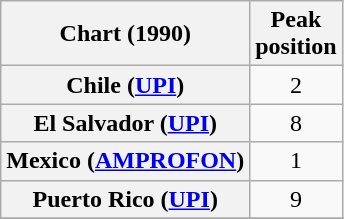<table class="wikitable plainrowheaders sortable" style="text-align:center">
<tr>
<th scope="col">Chart (1990)</th>
<th scope="col">Peak<br>position</th>
</tr>
<tr>
<th scope="row">Chile (<a href='#'>UPI</a>)</th>
<td>2</td>
</tr>
<tr>
<th scope="row">El Salvador (<a href='#'>UPI</a>)</th>
<td>8</td>
</tr>
<tr>
<th scope="row">Mexico (<a href='#'>AMPROFON</a>)</th>
<td>1</td>
</tr>
<tr>
<th scope="row">Puerto Rico (<a href='#'>UPI</a>)</th>
<td>9</td>
</tr>
<tr>
</tr>
</table>
